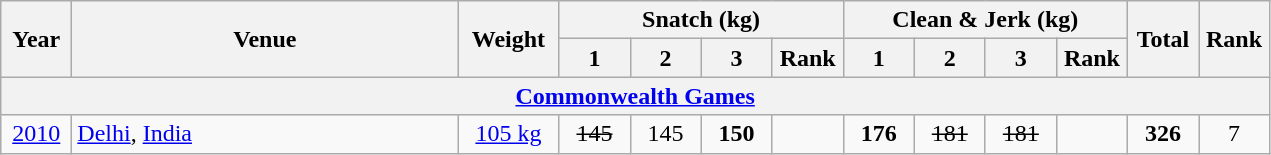<table class = "wikitable" style="text-align:center;">
<tr>
<th rowspan=2 width=40>Year</th>
<th rowspan=2 width=250>Venue</th>
<th rowspan=2 width=60>Weight</th>
<th colspan=4>Snatch (kg)</th>
<th colspan=4>Clean & Jerk (kg)</th>
<th rowspan=2 width=40>Total</th>
<th rowspan=2 width=40>Rank</th>
</tr>
<tr>
<th width=40>1</th>
<th width=40>2</th>
<th width=40>3</th>
<th width=40>Rank</th>
<th width=40>1</th>
<th width=40>2</th>
<th width=40>3</th>
<th width=40>Rank</th>
</tr>
<tr>
<th colspan=13><a href='#'>Commonwealth Games</a></th>
</tr>
<tr>
<td><a href='#'>2010</a></td>
<td align=left> <a href='#'>Delhi</a>, <a href='#'>India</a></td>
<td><a href='#'>105 kg</a></td>
<td><s>145</s></td>
<td>145</td>
<td><strong>150</strong></td>
<td></td>
<td><strong>176</strong></td>
<td><s>181</s></td>
<td><s>181</s></td>
<td></td>
<td><strong>326</strong></td>
<td>7</td>
</tr>
</table>
